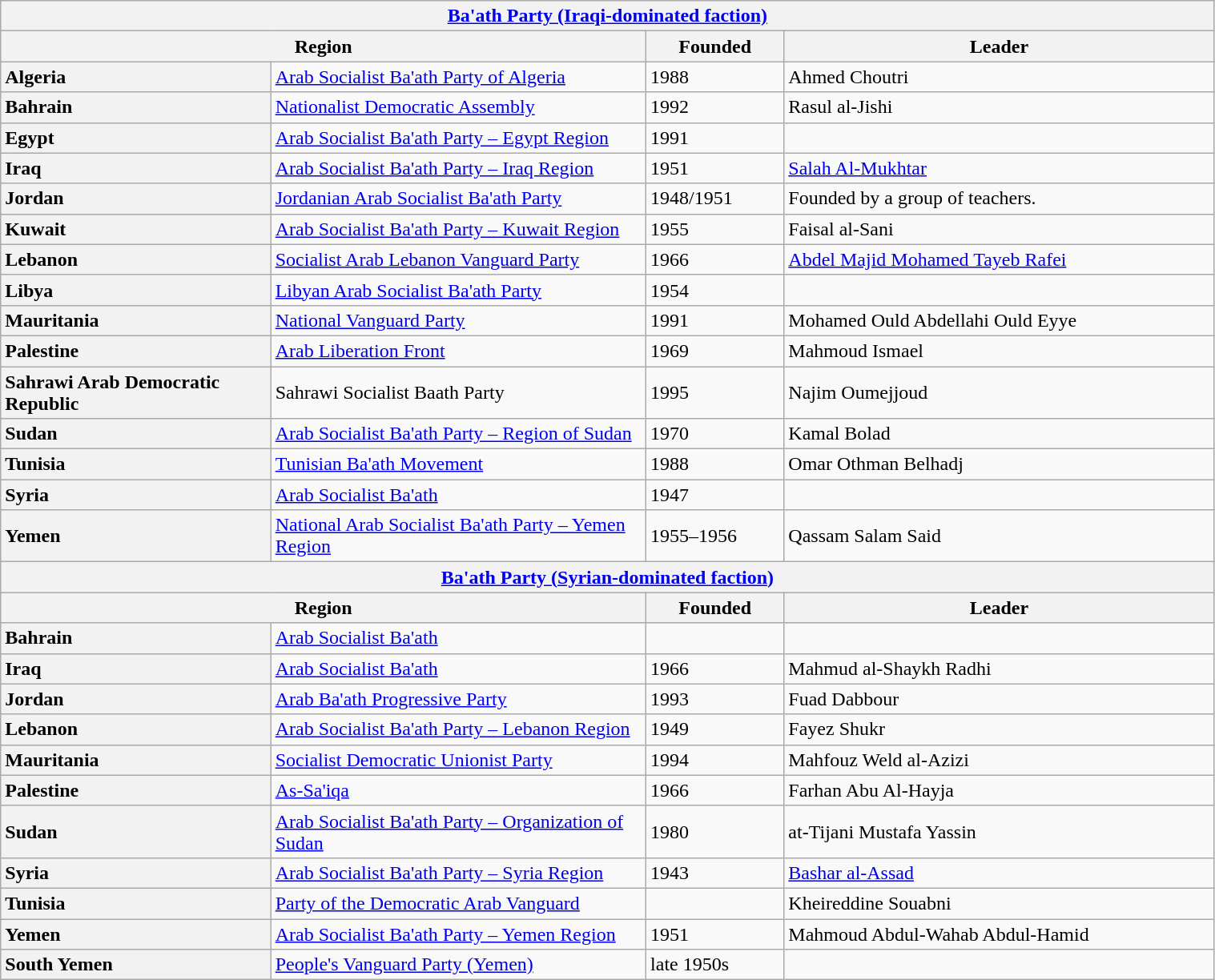<table class="wikitable" width=80%>
<tr>
<th colspan="4" align="center"><a href='#'>Ba'ath Party (Iraqi-dominated faction)</a></th>
</tr>
<tr>
<th style="width:30%" colspan="2">Region</th>
<th style="width:5%">Founded</th>
<th style="width:20%">Leader</th>
</tr>
<tr>
<th style="text-align:left">Algeria</th>
<td style="text-align:left"><a href='#'>Arab Socialist Ba'ath Party of Algeria</a></td>
<td>1988</td>
<td>Ahmed Choutri</td>
</tr>
<tr>
<th style="text-align:left">Bahrain</th>
<td style="text-align:left"><a href='#'>Nationalist Democratic Assembly</a></td>
<td>1992</td>
<td>Rasul al-Jishi</td>
</tr>
<tr>
<th style="text-align:left">Egypt</th>
<td style="text-align:left"><a href='#'>Arab Socialist Ba'ath Party – Egypt Region</a></td>
<td>1991</td>
</tr>
<tr>
<th style="text-align:left">Iraq</th>
<td style="text-align:left"><a href='#'>Arab Socialist Ba'ath Party – Iraq Region</a></td>
<td>1951</td>
<td><a href='#'>Salah Al-Mukhtar</a></td>
</tr>
<tr>
<th style="text-align:left">Jordan</th>
<td style="text-align:left"><a href='#'>Jordanian Arab Socialist Ba'ath Party</a></td>
<td>1948/1951</td>
<td>Founded by a group of teachers.</td>
</tr>
<tr>
<th style="text-align:left">Kuwait</th>
<td style="text-align:left"><a href='#'>Arab Socialist Ba'ath Party – Kuwait Region</a></td>
<td>1955</td>
<td>Faisal al-Sani</td>
</tr>
<tr>
<th style="text-align:left">Lebanon</th>
<td style="text-align:left"><a href='#'>Socialist Arab Lebanon Vanguard Party</a></td>
<td>1966</td>
<td><a href='#'>Abdel Majid Mohamed Tayeb Rafei</a></td>
</tr>
<tr>
<th style="text-align:left">Libya</th>
<td style="text-align:left"><a href='#'>Libyan Arab Socialist Ba'ath Party</a></td>
<td>1954</td>
<td></td>
</tr>
<tr>
<th style="text-align:left">Mauritania</th>
<td style="text-align:left"><a href='#'>National Vanguard Party</a></td>
<td>1991</td>
<td>Mohamed Ould Abdellahi Ould Eyye</td>
</tr>
<tr>
<th style="text-align:left">Palestine</th>
<td style="text-align:left"><a href='#'>Arab Liberation Front</a></td>
<td>1969</td>
<td>Mahmoud Ismael</td>
</tr>
<tr>
<th style="text-align:left">Sahrawi Arab Democratic Republic</th>
<td style="text-align:left">Sahrawi Socialist Baath Party</td>
<td>1995</td>
<td>Najim Oumejjoud</td>
</tr>
<tr>
<th style="text-align:left">Sudan</th>
<td style="text-align:left"><a href='#'>Arab Socialist Ba'ath Party – Region of Sudan</a></td>
<td>1970</td>
<td>Kamal Bolad</td>
</tr>
<tr>
<th style="text-align:left">Tunisia</th>
<td style="text-align:left"><a href='#'>Tunisian Ba'ath Movement</a></td>
<td>1988</td>
<td>Omar Othman Belhadj</td>
</tr>
<tr>
<th style="text-align:left">Syria</th>
<td style="text-align:left"><a href='#'>Arab Socialist Ba'ath</a></td>
<td>1947</td>
<td></td>
</tr>
<tr>
<th style="text-align:left">Yemen</th>
<td style="text-align:left"><a href='#'>National Arab Socialist Ba'ath Party – Yemen Region</a></td>
<td>1955–1956</td>
<td>Qassam Salam Said</td>
</tr>
<tr>
<th colspan="4" align="center"><a href='#'>Ba'ath Party (Syrian-dominated faction)</a></th>
</tr>
<tr>
<th style="width:30%" colspan="2">Region</th>
<th style="width:5%">Founded</th>
<th style="width:20%">Leader</th>
</tr>
<tr>
<th style="text-align:left">Bahrain</th>
<td style="text-align:left"><a href='#'>Arab Socialist Ba'ath</a></td>
<td></td>
<td></td>
</tr>
<tr>
<th style="text-align:left">Iraq</th>
<td style="text-align:left"><a href='#'>Arab Socialist Ba'ath</a></td>
<td>1966</td>
<td>Mahmud al-Shaykh Radhi</td>
</tr>
<tr>
<th style="text-align:left">Jordan</th>
<td style="text-align:left"><a href='#'>Arab Ba'ath Progressive Party</a></td>
<td>1993</td>
<td>Fuad Dabbour</td>
</tr>
<tr>
<th style="text-align:left">Lebanon</th>
<td style="text-align:left"><a href='#'>Arab Socialist Ba'ath Party – Lebanon Region</a></td>
<td>1949</td>
<td>Fayez Shukr</td>
</tr>
<tr>
<th style="text-align:left">Mauritania</th>
<td style="text-align:left"><a href='#'>Socialist Democratic Unionist Party</a></td>
<td>1994</td>
<td>Mahfouz Weld al-Azizi</td>
</tr>
<tr>
<th style="text-align:left">Palestine</th>
<td style="text-align:left"><a href='#'>As-Sa'iqa</a></td>
<td>1966</td>
<td>Farhan Abu Al-Hayja</td>
</tr>
<tr>
<th style="text-align:left">Sudan</th>
<td style="text-align:left"><a href='#'>Arab Socialist Ba'ath Party – Organization of Sudan</a></td>
<td>1980</td>
<td>at-Tijani Mustafa Yassin</td>
</tr>
<tr>
<th style="text-align:left">Syria</th>
<td style="text-align:left"><a href='#'>Arab Socialist Ba'ath Party – Syria Region</a></td>
<td>1943</td>
<td><a href='#'>Bashar al-Assad</a></td>
</tr>
<tr>
<th style="text-align:left">Tunisia</th>
<td style="text-align:left"><a href='#'>Party of the Democratic Arab Vanguard</a></td>
<td></td>
<td>Kheireddine Souabni</td>
</tr>
<tr>
<th style="text-align:left">Yemen</th>
<td style="text-align:left"><a href='#'>Arab Socialist Ba'ath Party – Yemen Region</a></td>
<td>1951</td>
<td>Mahmoud Abdul-Wahab Abdul-Hamid</td>
</tr>
<tr>
<th style="text-align:left">South Yemen</th>
<td style="text-align:left"><a href='#'>People's Vanguard Party (Yemen)</a></td>
<td>late 1950s</td>
</tr>
</table>
